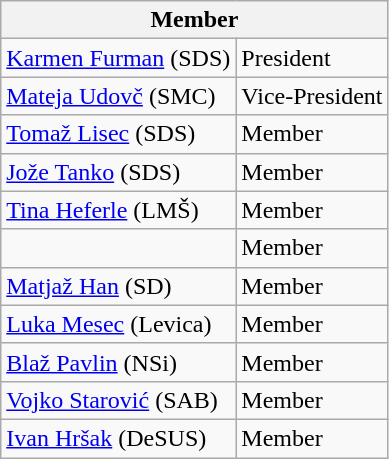<table class="wikitable">
<tr>
<th colspan="2">Member</th>
</tr>
<tr>
<td><a href='#'>Karmen Furman</a> (SDS)</td>
<td>President</td>
</tr>
<tr>
<td><a href='#'>Mateja Udovč</a> (SMC)</td>
<td>Vice-President</td>
</tr>
<tr>
<td><a href='#'>Tomaž Lisec</a> (SDS)</td>
<td>Member</td>
</tr>
<tr>
<td><a href='#'>Jože Tanko</a> (SDS)</td>
<td>Member</td>
</tr>
<tr>
<td><a href='#'>Tina Heferle</a> (LMŠ)</td>
<td>Member</td>
</tr>
<tr>
<td></td>
<td>Member</td>
</tr>
<tr>
<td><a href='#'>Matjaž Han</a> (SD)</td>
<td>Member</td>
</tr>
<tr>
<td><a href='#'>Luka Mesec</a> (Levica)</td>
<td>Member</td>
</tr>
<tr>
<td><a href='#'>Blaž Pavlin</a> (NSi)</td>
<td>Member</td>
</tr>
<tr>
<td><a href='#'>Vojko Starović</a> (SAB)</td>
<td>Member</td>
</tr>
<tr>
<td><a href='#'>Ivan Hršak</a> (DeSUS)</td>
<td>Member</td>
</tr>
</table>
